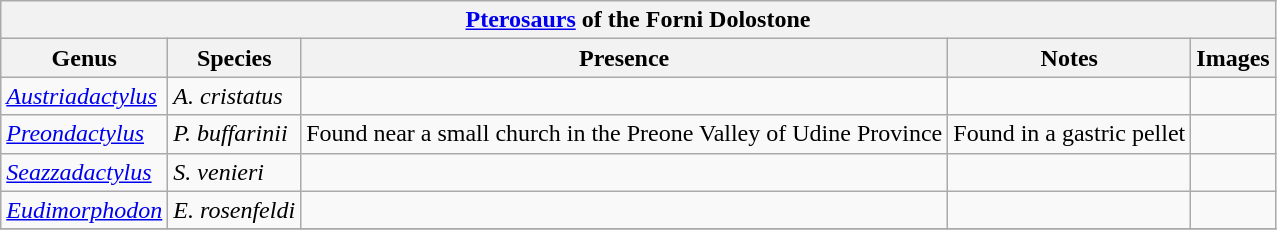<table class="wikitable" align="center">
<tr>
<th colspan="5" align="center"><strong><a href='#'>Pterosaurs</a> of the Forni Dolostone</strong></th>
</tr>
<tr>
<th>Genus</th>
<th>Species</th>
<th>Presence</th>
<th>Notes</th>
<th>Images</th>
</tr>
<tr>
<td><em><a href='#'>Austriadactylus</a></em></td>
<td><em>A. cristatus</em></td>
<td></td>
<td></td>
<td></td>
</tr>
<tr>
<td><em><a href='#'>Preondactylus</a></em></td>
<td><em>P. buffarinii</em></td>
<td>Found near a small church in the Preone Valley of Udine Province</td>
<td>Found in a gastric pellet</td>
<td></td>
</tr>
<tr>
<td><em><a href='#'>Seazzadactylus</a></em></td>
<td><em>S. venieri</em></td>
<td></td>
<td></td>
<td></td>
</tr>
<tr>
<td><em><a href='#'>Eudimorphodon</a></em></td>
<td><em>E. rosenfeldi</em></td>
<td></td>
<td></td>
<td></td>
</tr>
<tr>
</tr>
</table>
